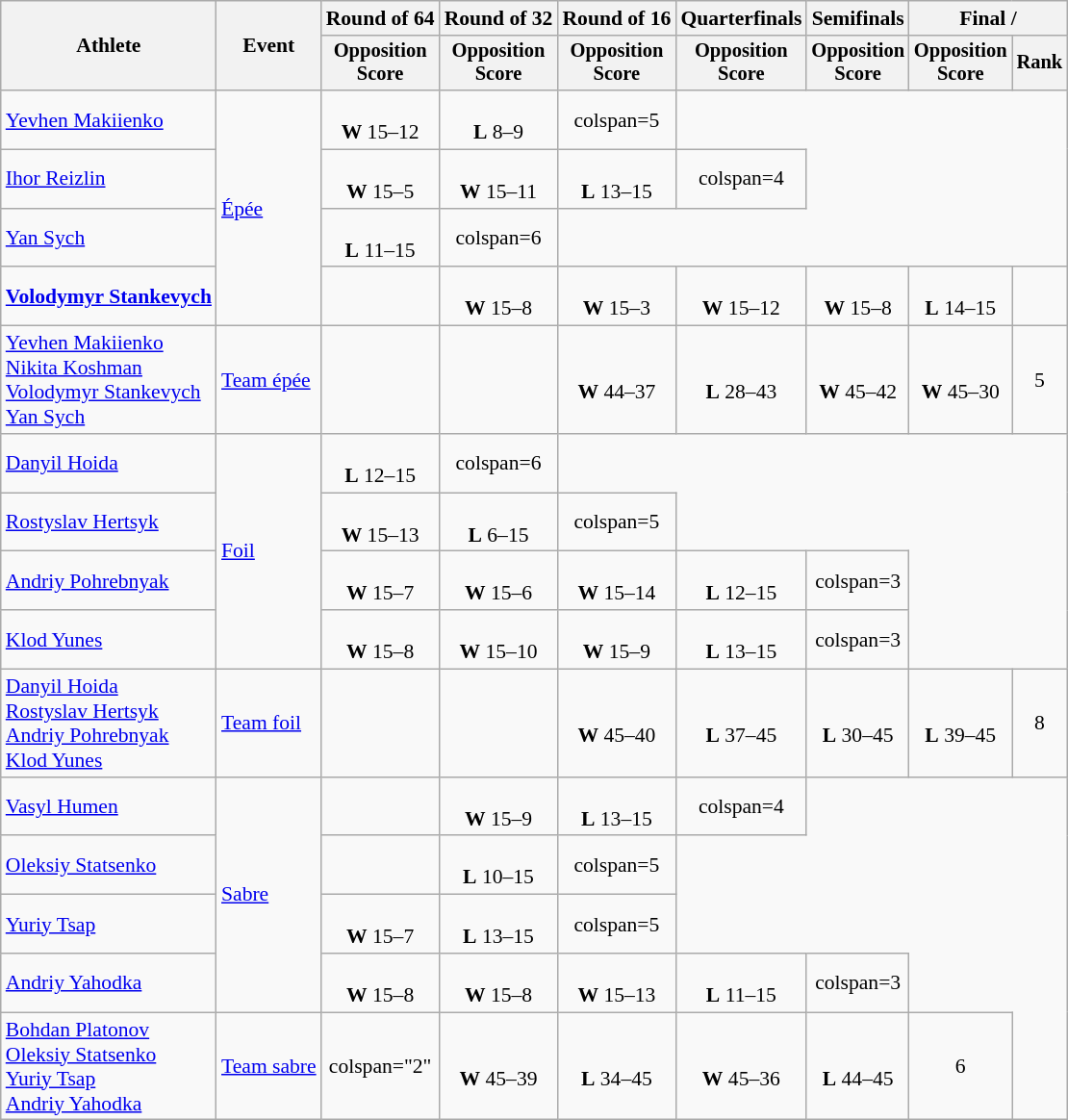<table class="wikitable" style="font-size:90%">
<tr>
<th rowspan=2>Athlete</th>
<th rowspan=2>Event</th>
<th>Round of 64</th>
<th>Round of 32</th>
<th>Round of 16</th>
<th>Quarterfinals</th>
<th>Semifinals</th>
<th colspan=2>Final / </th>
</tr>
<tr style="font-size:95%">
<th>Opposition<br>Score</th>
<th>Opposition<br>Score</th>
<th>Opposition<br>Score</th>
<th>Opposition<br>Score</th>
<th>Opposition<br>Score</th>
<th>Opposition<br>Score</th>
<th>Rank</th>
</tr>
<tr align=center>
<td align=left><a href='#'>Yevhen Makiienko</a></td>
<td style="text-align:left;" rowspan="4"><a href='#'>Épée</a></td>
<td><br><strong>W</strong> 15–12</td>
<td><br><strong>L</strong> 8–9</td>
<td>colspan=5 </td>
</tr>
<tr align=center>
<td align=left><a href='#'>Ihor Reizlin</a></td>
<td><br><strong>W</strong> 15–5</td>
<td><br><strong>W</strong> 15–11</td>
<td><br><strong>L</strong> 13–15</td>
<td>colspan=4 </td>
</tr>
<tr align=center>
<td align=left><a href='#'>Yan Sych</a></td>
<td><br><strong>L</strong> 11–15</td>
<td>colspan=6 </td>
</tr>
<tr align=center>
<td align=left><strong><a href='#'>Volodymyr Stankevych</a></strong></td>
<td></td>
<td><br><strong>W</strong> 15–8</td>
<td><br><strong>W</strong> 15–3</td>
<td><br><strong>W</strong> 15–12</td>
<td><br><strong>W</strong> 15–8</td>
<td><br><strong>L</strong> 14–15</td>
<td></td>
</tr>
<tr align=center>
<td align=left><a href='#'>Yevhen Makiienko</a><br><a href='#'>Nikita Koshman</a><br><a href='#'>Volodymyr Stankevych</a><br><a href='#'>Yan Sych</a></td>
<td style="text-align:left;"><a href='#'>Team épée</a></td>
<td></td>
<td></td>
<td><br><strong>W</strong> 44–37</td>
<td><br><strong>L</strong> 28–43</td>
<td><br><strong>W</strong> 45–42</td>
<td><br><strong>W</strong> 45–30</td>
<td>5</td>
</tr>
<tr align=center>
<td align=left><a href='#'>Danyil Hoida</a></td>
<td style="text-align:left;" rowspan="4"><a href='#'>Foil</a></td>
<td><br><strong>L</strong> 12–15</td>
<td>colspan=6 </td>
</tr>
<tr align=center>
<td align=left><a href='#'>Rostyslav Hertsyk</a></td>
<td><br><strong>W</strong> 15–13</td>
<td><br><strong>L</strong> 6–15</td>
<td>colspan=5 </td>
</tr>
<tr align=center>
<td align=left><a href='#'>Andriy Pohrebnyak</a></td>
<td><br><strong>W</strong> 15–7</td>
<td><br><strong>W</strong> 15–6</td>
<td><br><strong>W</strong> 15–14</td>
<td><br><strong>L</strong> 12–15</td>
<td>colspan=3 </td>
</tr>
<tr align=center>
<td align=left><a href='#'>Klod Yunes</a></td>
<td><br><strong>W</strong> 15–8</td>
<td><br><strong>W</strong> 15–10</td>
<td><br><strong>W</strong> 15–9</td>
<td><br><strong>L</strong> 13–15</td>
<td>colspan=3 </td>
</tr>
<tr align=center>
<td align=left><a href='#'>Danyil Hoida</a><br><a href='#'>Rostyslav Hertsyk</a><br><a href='#'>Andriy Pohrebnyak</a><br><a href='#'>Klod Yunes</a></td>
<td style="text-align:left;"><a href='#'>Team foil</a></td>
<td></td>
<td></td>
<td><br><strong>W</strong> 45–40</td>
<td><br><strong>L</strong> 37–45</td>
<td><br><strong>L</strong> 30–45</td>
<td><br><strong>L</strong> 39–45</td>
<td>8</td>
</tr>
<tr align=center>
<td align=left><a href='#'>Vasyl Humen</a></td>
<td style="text-align:left;" rowspan="4"><a href='#'>Sabre</a></td>
<td></td>
<td><br><strong>W</strong> 15–9</td>
<td><br><strong>L</strong> 13–15</td>
<td>colspan=4 </td>
</tr>
<tr align=center>
<td align=left><a href='#'>Oleksiy Statsenko</a></td>
<td></td>
<td><br><strong>L</strong> 10–15</td>
<td>colspan=5 </td>
</tr>
<tr align=center>
<td align=left><a href='#'>Yuriy Tsap</a></td>
<td><br><strong>W</strong> 15–7</td>
<td><br><strong>L</strong> 13–15</td>
<td>colspan=5 </td>
</tr>
<tr align=center>
<td align=left><a href='#'>Andriy Yahodka</a></td>
<td><br><strong>W</strong> 15–8</td>
<td><br><strong>W</strong> 15–8</td>
<td><br><strong>W</strong> 15–13</td>
<td><br><strong>L</strong> 11–15</td>
<td>colspan=3 </td>
</tr>
<tr align=center>
<td align=left><a href='#'>Bohdan Platonov</a><br><a href='#'>Oleksiy Statsenko</a><br><a href='#'>Yuriy Tsap</a><br><a href='#'>Andriy Yahodka</a></td>
<td style="text-align:left;"><a href='#'>Team sabre</a></td>
<td>colspan="2" </td>
<td><br><strong>W</strong> 45–39</td>
<td><br><strong>L</strong> 34–45</td>
<td><br><strong>W</strong> 45–36</td>
<td><br><strong>L</strong> 44–45</td>
<td>6</td>
</tr>
</table>
